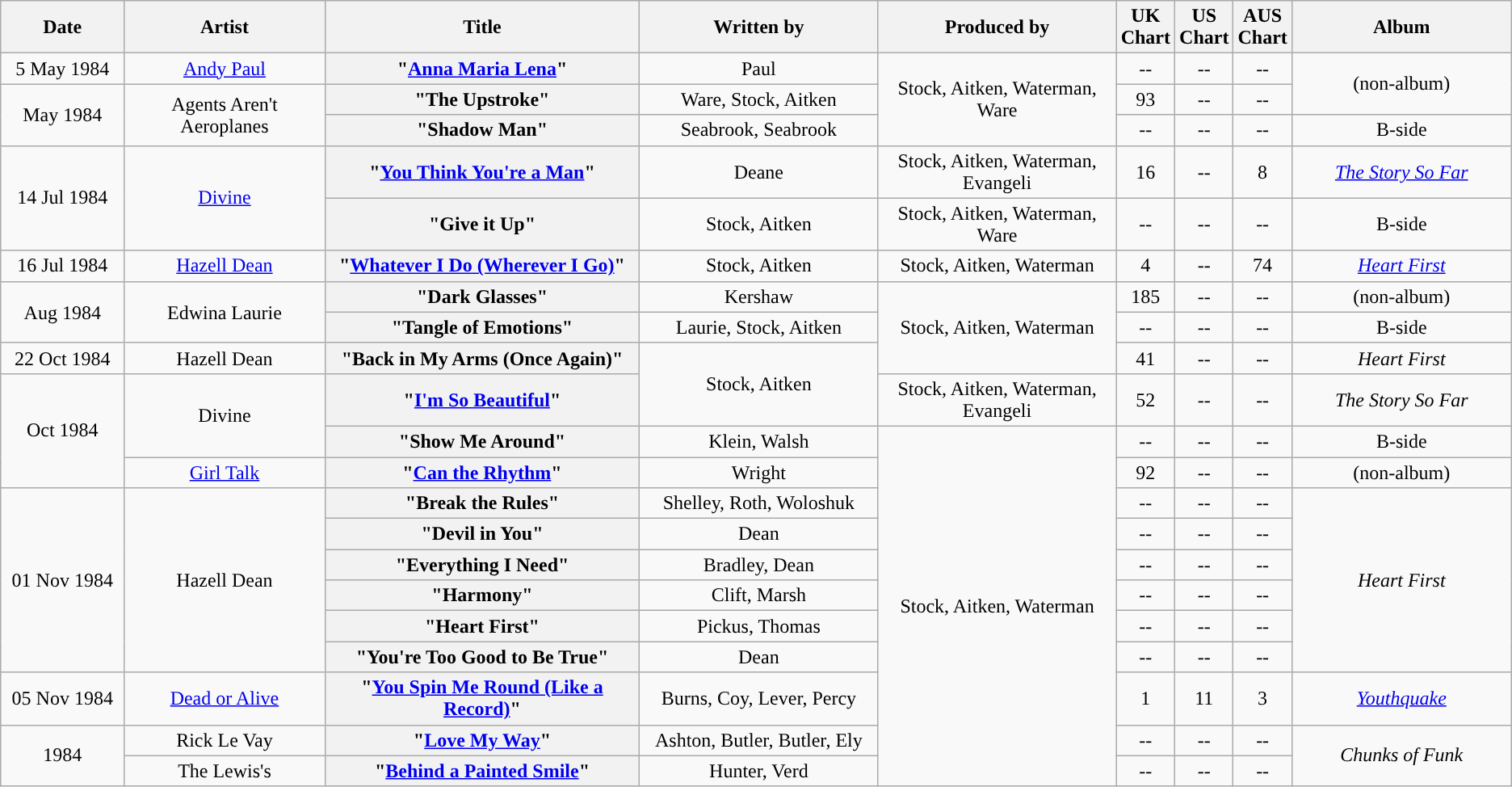<table class="wikitable plainrowheaders" style="text-align:center;">
<tr>
<th scope="col" style="width:6em;">Date</th>
<th scope="col" style="width:10em;">Artist</th>
<th scope="col" style="width:16em;">Title</th>
<th scope="col" style="width:12em;">Written by</th>
<th scope="col" style="width:12em;">Produced by</th>
<th scope="col" style="width:1em;">UK Chart</th>
<th scope="col" style="width:1em;">US Chart</th>
<th scope="col" style="width:1em;">AUS Chart</th>
<th scope="col" style="width:11em;">Album</th>
</tr>
<tr>
<td>5 May 1984</td>
<td><a href='#'>Andy Paul</a></td>
<th scope="row">"<a href='#'>Anna Maria Lena</a>"</th>
<td>Paul</td>
<td rowspan="3">Stock, Aitken, Waterman, Ware</td>
<td>--</td>
<td>--</td>
<td>--</td>
<td rowspan="2">(non-album)</td>
</tr>
<tr>
<td rowspan="2">May 1984</td>
<td rowspan="2">Agents Aren't Aeroplanes</td>
<th scope="row">"The Upstroke"</th>
<td>Ware, Stock, Aitken</td>
<td>93</td>
<td>--</td>
<td>--</td>
</tr>
<tr>
<th scope="row">"Shadow Man"</th>
<td>Seabrook, Seabrook</td>
<td>--</td>
<td>--</td>
<td>--</td>
<td>B-side</td>
</tr>
<tr>
<td rowspan="2">14 Jul 1984</td>
<td rowspan="2"><a href='#'>Divine</a></td>
<th scope="row">"<a href='#'>You Think You're a Man</a>"</th>
<td>Deane</td>
<td>Stock, Aitken, Waterman, Evangeli</td>
<td>16</td>
<td>--</td>
<td>8</td>
<td><em><a href='#'>The Story So Far</a></em></td>
</tr>
<tr>
<th scope="row">"Give it Up"</th>
<td>Stock, Aitken</td>
<td>Stock, Aitken, Waterman, Ware</td>
<td>--</td>
<td>--</td>
<td>--</td>
<td>B-side</td>
</tr>
<tr>
<td>16 Jul 1984</td>
<td><a href='#'>Hazell Dean</a></td>
<th scope="row">"<a href='#'>Whatever I Do (Wherever I Go)</a>"</th>
<td>Stock, Aitken</td>
<td>Stock, Aitken, Waterman</td>
<td>4</td>
<td>--</td>
<td>74</td>
<td><em><a href='#'>Heart First</a></em></td>
</tr>
<tr>
<td rowspan="2">Aug 1984</td>
<td rowspan="2">Edwina Laurie</td>
<th scope="row">"Dark Glasses"</th>
<td>Kershaw</td>
<td rowspan="3">Stock, Aitken, Waterman</td>
<td>185</td>
<td>--</td>
<td>--</td>
<td>(non-album)</td>
</tr>
<tr>
<th scope="row">"Tangle of Emotions"</th>
<td>Laurie, Stock, Aitken</td>
<td>--</td>
<td>--</td>
<td>--</td>
<td>B-side</td>
</tr>
<tr>
<td>22 Oct 1984</td>
<td>Hazell Dean</td>
<th scope="row">"Back in My Arms (Once Again)"</th>
<td rowspan="2">Stock, Aitken</td>
<td>41</td>
<td>--</td>
<td>--</td>
<td><em>Heart First</em></td>
</tr>
<tr>
<td rowspan="3'">Oct 1984</td>
<td rowspan="2">Divine</td>
<th scope="row">"<a href='#'>I'm So Beautiful</a>"</th>
<td>Stock, Aitken, Waterman, Evangeli</td>
<td>52</td>
<td>--</td>
<td>--</td>
<td><em>The Story So Far</em></td>
</tr>
<tr>
<th scope="row">"Show Me Around"</th>
<td>Klein, Walsh</td>
<td rowspan="11">Stock, Aitken, Waterman</td>
<td>--</td>
<td>--</td>
<td>--</td>
<td>B-side</td>
</tr>
<tr>
<td><a href='#'>Girl Talk</a></td>
<th scope="row">"<a href='#'>Can the Rhythm</a>"</th>
<td>Wright</td>
<td>92</td>
<td>--</td>
<td>--</td>
<td>(non-album)</td>
</tr>
<tr>
<td rowspan="6">01 Nov 1984</td>
<td rowspan="6">Hazell Dean</td>
<th scope="row">"Break the Rules"</th>
<td>Shelley, Roth, Woloshuk</td>
<td>--</td>
<td>--</td>
<td>--</td>
<td rowspan="6"><em>Heart First</em></td>
</tr>
<tr>
<th scope="row">"Devil in You"</th>
<td>Dean</td>
<td>--</td>
<td>--</td>
<td>--</td>
</tr>
<tr>
<th scope="row">"Everything I Need"</th>
<td>Bradley, Dean</td>
<td>--</td>
<td>--</td>
<td>--</td>
</tr>
<tr>
<th scope="row">"Harmony"</th>
<td>Clift, Marsh</td>
<td>--</td>
<td>--</td>
<td>--</td>
</tr>
<tr>
<th scope="row">"Heart First"</th>
<td>Pickus, Thomas</td>
<td>--</td>
<td>--</td>
<td>--</td>
</tr>
<tr>
<th scope="row">"You're Too Good to Be True"</th>
<td>Dean</td>
<td>--</td>
<td>--</td>
<td>--</td>
</tr>
<tr>
<td>05 Nov 1984</td>
<td><a href='#'>Dead or Alive</a></td>
<th scope="row">"<a href='#'>You Spin Me Round (Like a Record)</a>"</th>
<td>Burns, Coy, Lever, Percy</td>
<td>1</td>
<td>11</td>
<td>3</td>
<td><em><a href='#'>Youthquake</a></em></td>
</tr>
<tr>
<td rowspan="2">1984</td>
<td>Rick Le Vay</td>
<th scope="row">"<a href='#'>Love My Way</a>"</th>
<td>Ashton, Butler, Butler, Ely</td>
<td>--</td>
<td>--</td>
<td>--</td>
<td rowspan="2"><em>Chunks of Funk</em></td>
</tr>
<tr>
<td>The Lewis's</td>
<th scope="row">"<a href='#'>Behind a Painted Smile</a>"</th>
<td>Hunter, Verd</td>
<td>--</td>
<td>--</td>
<td>--</td>
</tr>
</table>
